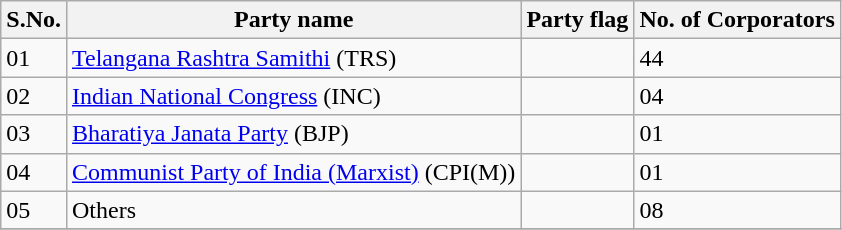<table class="sortable wikitable">
<tr>
<th class="unsortable">S.No.</th>
<th>Party name</th>
<th class="unsortable">Party flag</th>
<th>No. of Corporators</th>
</tr>
<tr>
<td>01</td>
<td><a href='#'>Telangana Rashtra Samithi</a> (TRS)</td>
<td></td>
<td>44</td>
</tr>
<tr>
<td>02</td>
<td><a href='#'>Indian National Congress</a> (INC)</td>
<td></td>
<td>04</td>
</tr>
<tr>
<td>03</td>
<td><a href='#'>Bharatiya Janata Party</a> (BJP)</td>
<td></td>
<td>01</td>
</tr>
<tr>
<td>04</td>
<td><a href='#'>Communist Party of India (Marxist)</a> (CPI(M))</td>
<td></td>
<td>01</td>
</tr>
<tr>
<td>05</td>
<td>Others</td>
<td></td>
<td>08</td>
</tr>
<tr>
</tr>
</table>
